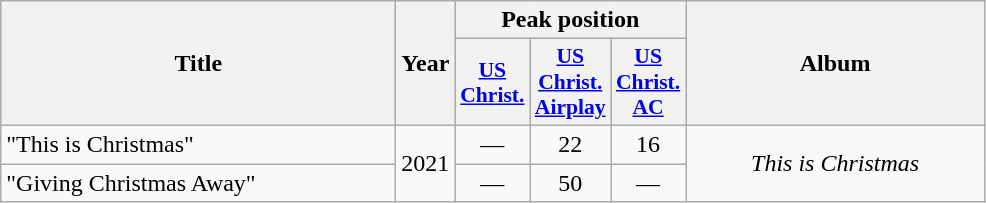<table class="wikitable" style="text-align:center;">
<tr>
<th style="width:16em;" rowspan="2">Title</th>
<th rowspan="2">Year</th>
<th colspan="3">Peak position</th>
<th style="width:12em;" rowspan="2">Album</th>
</tr>
<tr>
<th style="width:3em; font-size:90%"><a href='#'>US<br>Christ.</a><br></th>
<th style="width:3em; font-size:90%"><a href='#'>US<br>Christ.<br>Airplay</a><br></th>
<th style="width:3em; font-size:90%"><a href='#'>US<br>Christ.<br>AC</a><br></th>
</tr>
<tr>
<td align="left">"This is Christmas"</td>
<td rowspan=2>2021</td>
<td>—</td>
<td>22</td>
<td>16</td>
<td rowspan=2><em>This is Christmas</em></td>
</tr>
<tr>
<td align="left">"Giving Christmas Away"</td>
<td>—</td>
<td>50</td>
<td>—</td>
</tr>
</table>
